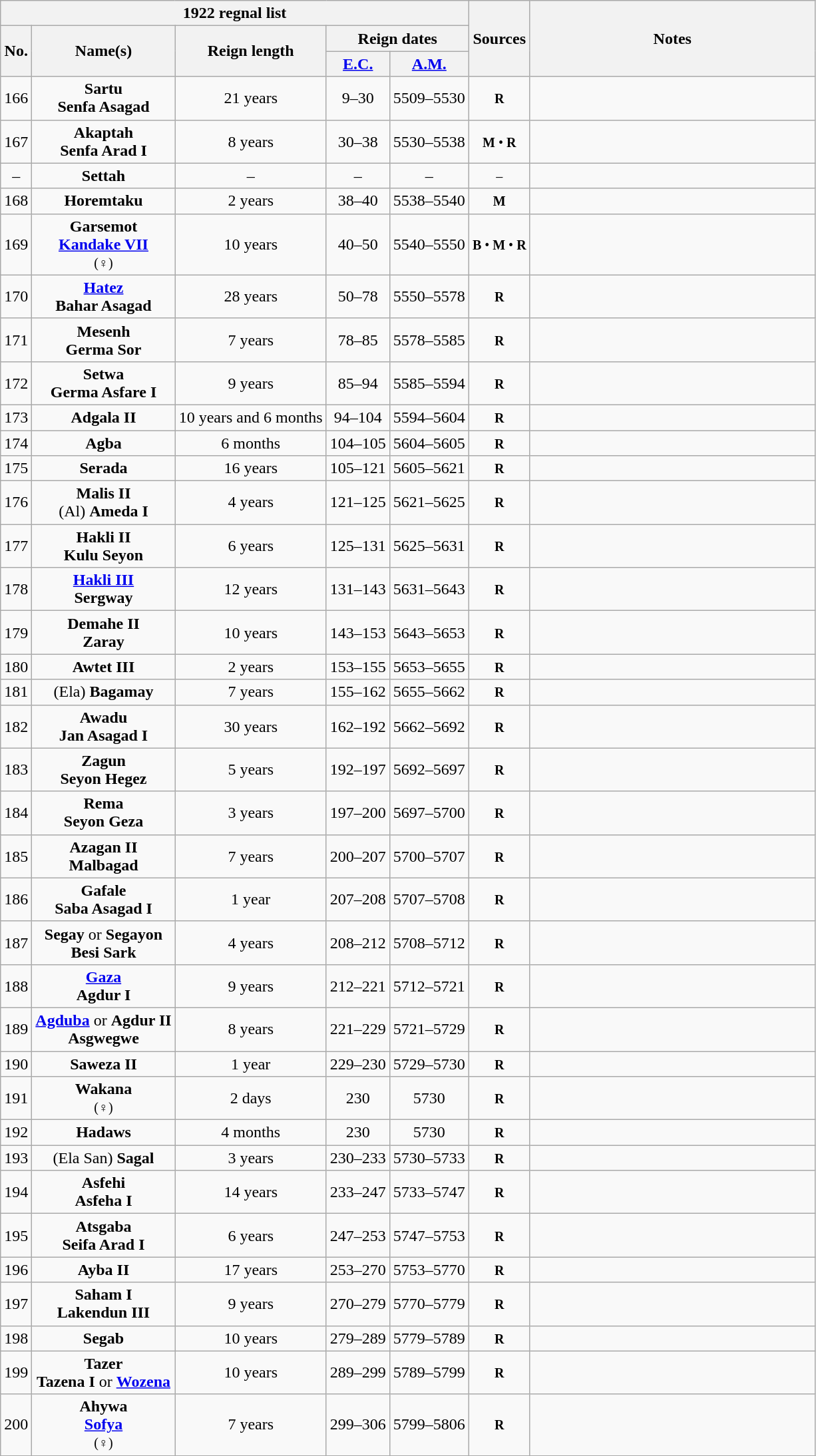<table class="wikitable" style="text-align:center;">
<tr>
<th colspan="5">1922 regnal list</th>
<th rowspan="3">Sources</th>
<th rowspan="3" width="35%">Notes</th>
</tr>
<tr>
<th rowspan="2">No.<br></th>
<th rowspan="2">Name(s)<br></th>
<th rowspan="2">Reign length<br></th>
<th colspan="2">Reign dates</th>
</tr>
<tr>
<th><a href='#'>E.C.</a></th>
<th><a href='#'>A.M.</a></th>
</tr>
<tr>
<td>166</td>
<td><strong>Sartu</strong><br><strong>Senfa Asagad</strong></td>
<td>21 years</td>
<td>9–30</td>
<td>5509–5530</td>
<td><strong><small>R</small></strong></td>
<td><br></td>
</tr>
<tr>
<td>167</td>
<td><strong>Akaptah</strong><br><strong>Senfa Arad I</strong></td>
<td>8 years</td>
<td>30–38</td>
<td>5530–5538</td>
<td><small><strong>M</strong> • <strong>R</strong></small></td>
<td><br></td>
</tr>
<tr>
<td>–</td>
<td><strong>Settah</strong></td>
<td>–</td>
<td>–</td>
<td>–</td>
<td><small>–</small></td>
<td><br></td>
</tr>
<tr>
<td>168</td>
<td><strong>Horemtaku</strong></td>
<td>2 years</td>
<td>38–40</td>
<td>5538–5540</td>
<td><strong><small>M</small></strong></td>
<td><br></td>
</tr>
<tr>
<td>169</td>
<td><strong>Garsemot</strong><br><strong><a href='#'>Kandake VII</a></strong><br><small>(♀)</small></td>
<td>10 years</td>
<td>40–50</td>
<td>5540–5550</td>
<td><small><strong>B</strong> • <strong>M</strong> • <strong>R</strong></small></td>
<td><br></td>
</tr>
<tr>
<td>170</td>
<td><a href='#'><strong>Hatez</strong></a><br><strong>Bahar Asagad</strong></td>
<td>28 years</td>
<td>50–78</td>
<td>5550–5578</td>
<td><strong><small>R</small></strong></td>
<td><br></td>
</tr>
<tr>
<td>171</td>
<td><strong>Mesenh</strong><br><strong>Germa Sor</strong></td>
<td>7 years</td>
<td>78–85</td>
<td>5578–5585</td>
<td><strong><small>R</small></strong></td>
<td><br></td>
</tr>
<tr>
<td>172</td>
<td><strong>Setwa</strong><br><strong>Germa Asfare I</strong></td>
<td>9 years</td>
<td>85–94</td>
<td>5585–5594</td>
<td><strong><small>R</small></strong></td>
<td><br></td>
</tr>
<tr>
<td>173</td>
<td><strong>Adgala II</strong></td>
<td>10 years and 6 months</td>
<td>94–104</td>
<td>5594–5604</td>
<td><strong><small>R</small></strong></td>
<td><br></td>
</tr>
<tr>
<td>174</td>
<td><strong>Agba</strong></td>
<td>6 months</td>
<td>104–105</td>
<td>5604–5605</td>
<td><strong><small>R</small></strong></td>
<td><br></td>
</tr>
<tr>
<td>175</td>
<td><strong>Serada</strong></td>
<td>16 years</td>
<td>105–121</td>
<td>5605–5621</td>
<td><strong><small>R</small></strong></td>
<td><br></td>
</tr>
<tr>
<td>176</td>
<td><strong>Malis II</strong><br>(Al) <strong>Ameda I</strong></td>
<td>4 years</td>
<td>121–125</td>
<td>5621–5625</td>
<td><strong><small>R</small></strong></td>
<td><br></td>
</tr>
<tr>
<td>177</td>
<td><strong>Hakli II</strong><br><strong>Kulu Seyon</strong></td>
<td>6 years</td>
<td>125–131</td>
<td>5625–5631</td>
<td><strong><small>R</small></strong></td>
<td><br></td>
</tr>
<tr>
<td>178</td>
<td><strong><a href='#'>Hakli III</a></strong><br><strong>Sergway</strong></td>
<td>12 years</td>
<td>131–143</td>
<td>5631–5643</td>
<td><strong><small>R</small></strong></td>
<td><br></td>
</tr>
<tr>
<td>179</td>
<td><strong>Demahe II</strong><br><strong>Zaray</strong></td>
<td>10 years</td>
<td>143–153</td>
<td>5643–5653</td>
<td><strong><small>R</small></strong></td>
<td><br></td>
</tr>
<tr>
<td>180</td>
<td><strong>Awtet III</strong></td>
<td>2 years</td>
<td>153–155</td>
<td>5653–5655</td>
<td><strong><small>R</small></strong></td>
<td><br></td>
</tr>
<tr>
<td>181</td>
<td>(Ela) <strong>Bagamay</strong></td>
<td>7 years</td>
<td>155–162</td>
<td>5655–5662</td>
<td><strong><small>R</small></strong></td>
<td><br></td>
</tr>
<tr>
<td>182</td>
<td><strong>Awadu</strong><br><strong>Jan Asagad I</strong></td>
<td>30 years</td>
<td>162–192</td>
<td>5662–5692</td>
<td><strong><small>R</small></strong></td>
<td><br></td>
</tr>
<tr>
<td>183</td>
<td><strong>Zagun</strong><br><strong>Seyon Hegez</strong></td>
<td>5 years</td>
<td>192–197</td>
<td>5692–5697</td>
<td><strong><small>R</small></strong></td>
<td><br></td>
</tr>
<tr>
<td>184</td>
<td><strong>Rema</strong><br><strong>Seyon Geza</strong></td>
<td>3 years</td>
<td>197–200</td>
<td>5697–5700</td>
<td><strong><small>R</small></strong></td>
<td><br></td>
</tr>
<tr>
<td>185</td>
<td><strong>Azagan II</strong><br><strong>Malbagad</strong></td>
<td>7 years</td>
<td>200–207</td>
<td>5700–5707</td>
<td><strong><small>R</small></strong></td>
<td><br></td>
</tr>
<tr>
<td>186</td>
<td><strong>Gafale</strong><br><strong>Saba Asagad I</strong></td>
<td>1 year</td>
<td>207–208</td>
<td>5707–5708</td>
<td><strong><small>R</small></strong></td>
<td><br></td>
</tr>
<tr>
<td>187</td>
<td><strong>Segay</strong> or <strong>Segayon</strong><br><strong>Besi Sark</strong></td>
<td>4 years</td>
<td>208–212</td>
<td>5708–5712</td>
<td><strong><small>R</small></strong></td>
<td><br></td>
</tr>
<tr>
<td>188</td>
<td><a href='#'><strong>Gaza</strong></a><br><strong>Agdur I</strong></td>
<td>9 years</td>
<td>212–221</td>
<td>5712–5721</td>
<td><strong><small>R</small></strong></td>
<td><br></td>
</tr>
<tr>
<td>189</td>
<td><strong><a href='#'>Agduba</a></strong> or <strong>Agdur II</strong><br><strong>Asgwegwe</strong></td>
<td>8 years</td>
<td>221–229</td>
<td>5721–5729</td>
<td><strong><small>R</small></strong></td>
<td><br></td>
</tr>
<tr>
<td>190</td>
<td><strong>Saweza II</strong></td>
<td>1 year</td>
<td>229–230</td>
<td>5729–5730</td>
<td><strong><small>R</small></strong></td>
<td><br></td>
</tr>
<tr>
<td>191</td>
<td><strong>Wakana</strong><br><small>(♀)</small></td>
<td>2 days</td>
<td>230</td>
<td>5730</td>
<td><strong><small>R</small></strong></td>
<td><br></td>
</tr>
<tr>
<td>192</td>
<td><strong>Hadaws</strong></td>
<td>4 months</td>
<td>230</td>
<td>5730</td>
<td><strong><small>R</small></strong></td>
<td><br></td>
</tr>
<tr>
<td>193</td>
<td>(Ela San) <strong>Sagal</strong></td>
<td>3 years</td>
<td>230–233</td>
<td>5730–5733</td>
<td><strong><small>R</small></strong></td>
<td><br></td>
</tr>
<tr>
<td>194</td>
<td><strong>Asfehi</strong><br><strong>Asfeha I</strong></td>
<td>14 years</td>
<td>233–247</td>
<td>5733–5747</td>
<td><strong><small>R</small></strong></td>
<td><br></td>
</tr>
<tr>
<td>195</td>
<td><strong>Atsgaba</strong><br><strong>Seifa Arad I</strong></td>
<td>6 years</td>
<td>247–253</td>
<td>5747–5753</td>
<td><strong><small>R</small></strong></td>
<td><br></td>
</tr>
<tr>
<td>196</td>
<td><strong>Ayba II</strong></td>
<td>17 years</td>
<td>253–270</td>
<td>5753–5770</td>
<td><strong><small>R</small></strong></td>
<td><br></td>
</tr>
<tr>
<td>197</td>
<td><strong>Saham I</strong><br><strong>Lakendun III</strong></td>
<td>9 years</td>
<td>270–279</td>
<td>5770–5779</td>
<td><strong><small>R</small></strong></td>
<td><br></td>
</tr>
<tr>
<td>198</td>
<td><strong>Segab</strong></td>
<td>10 years</td>
<td>279–289</td>
<td>5779–5789</td>
<td><strong><small>R</small></strong></td>
<td><br></td>
</tr>
<tr>
<td>199</td>
<td><strong>Tazer</strong><br><strong>Tazena I</strong> or <strong><a href='#'>Wozena</a></strong></td>
<td>10 years</td>
<td>289–299</td>
<td>5789–5799</td>
<td><strong><small>R</small></strong></td>
<td><br></td>
</tr>
<tr>
<td>200</td>
<td><strong>Ahywa</strong><br><strong><a href='#'>Sofya</a></strong><br><small>(♀)</small></td>
<td>7 years</td>
<td>299–306</td>
<td>5799–5806</td>
<td><strong><small>R</small></strong></td>
<td><br></td>
</tr>
<tr>
</tr>
</table>
